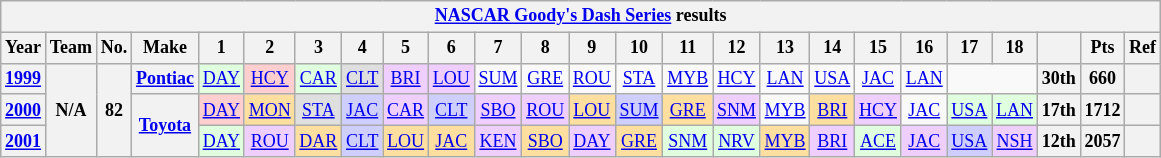<table class="wikitable" style="text-align:center; font-size:75%">
<tr>
<th colspan=32><a href='#'>NASCAR Goody's Dash Series</a> results</th>
</tr>
<tr>
<th>Year</th>
<th>Team</th>
<th>No.</th>
<th>Make</th>
<th>1</th>
<th>2</th>
<th>3</th>
<th>4</th>
<th>5</th>
<th>6</th>
<th>7</th>
<th>8</th>
<th>9</th>
<th>10</th>
<th>11</th>
<th>12</th>
<th>13</th>
<th>14</th>
<th>15</th>
<th>16</th>
<th>17</th>
<th>18</th>
<th></th>
<th>Pts</th>
<th>Ref</th>
</tr>
<tr>
<th><a href='#'>1999</a></th>
<th rowspan=3>N/A</th>
<th rowspan=3>82</th>
<th><a href='#'>Pontiac</a></th>
<td style="background:#DFFFDF;"><a href='#'>DAY</a><br></td>
<td style="background:#FFCFCF;"><a href='#'>HCY</a><br></td>
<td style="background:#DFFFDF;"><a href='#'>CAR</a><br></td>
<td style="background:#DFDFDF;"><a href='#'>CLT</a><br></td>
<td style="background:#EFCFFF;"><a href='#'>BRI</a><br></td>
<td style="background:#EFCFFF;"><a href='#'>LOU</a><br></td>
<td><a href='#'>SUM</a></td>
<td><a href='#'>GRE</a></td>
<td><a href='#'>ROU</a></td>
<td><a href='#'>STA</a></td>
<td><a href='#'>MYB</a></td>
<td><a href='#'>HCY</a></td>
<td><a href='#'>LAN</a></td>
<td><a href='#'>USA</a></td>
<td><a href='#'>JAC</a></td>
<td><a href='#'>LAN</a></td>
<td colspan=2></td>
<th>30th</th>
<th>660</th>
<th></th>
</tr>
<tr>
<th><a href='#'>2000</a></th>
<th rowspan=2><a href='#'>Toyota</a></th>
<td style="background:#FFCFCF;"><a href='#'>DAY</a><br></td>
<td style="background:#FFDF9F;"><a href='#'>MON</a><br></td>
<td style="background:#DFDFDF;"><a href='#'>STA</a><br></td>
<td style="background:#CFCFFF;"><a href='#'>JAC</a><br></td>
<td style="background:#EFCFFF;"><a href='#'>CAR</a><br></td>
<td style="background:#CFCFFF;"><a href='#'>CLT</a><br></td>
<td style="background:#EFCFFF;"><a href='#'>SBO</a><br></td>
<td style="background:#EFCFFF;"><a href='#'>ROU</a><br></td>
<td style="background:#FFDF9F;"><a href='#'>LOU</a><br></td>
<td style="background:#CFCFFF;"><a href='#'>SUM</a><br></td>
<td style="background:#FFDF9F;"><a href='#'>GRE</a><br></td>
<td style="background:#EFCFFF;"><a href='#'>SNM</a><br></td>
<td><a href='#'>MYB</a></td>
<td style="background:#FFDF9F;"><a href='#'>BRI</a><br></td>
<td style="background:#EFCFFF;"><a href='#'>HCY</a><br></td>
<td><a href='#'>JAC</a></td>
<td style="background:#DFFFDF;"><a href='#'>USA</a><br></td>
<td style="background:#DFFFDF;"><a href='#'>LAN</a><br></td>
<th>17th</th>
<th>1712</th>
<th></th>
</tr>
<tr>
<th><a href='#'>2001</a></th>
<td style="background:#DFFFDF;"><a href='#'>DAY</a><br></td>
<td style="background:#EFCFFF;"><a href='#'>ROU</a><br></td>
<td style="background:#FFDF9F;"><a href='#'>DAR</a><br></td>
<td style="background:#CFCFFF;"><a href='#'>CLT</a><br></td>
<td style="background:#FFDF9F;"><a href='#'>LOU</a><br></td>
<td style="background:#FFDF9F;"><a href='#'>JAC</a><br></td>
<td style="background:#EFCFFF;"><a href='#'>KEN</a><br></td>
<td style="background:#FFDF9F;"><a href='#'>SBO</a><br></td>
<td style="background:#EFCFFF;"><a href='#'>DAY</a><br></td>
<td style="background:#FFDF9F;"><a href='#'>GRE</a><br></td>
<td style="background:#DFFFDF;"><a href='#'>SNM</a><br></td>
<td style="background:#DFFFDF;"><a href='#'>NRV</a><br></td>
<td style="background:#FFDF9F;"><a href='#'>MYB</a><br></td>
<td style="background:#EFCFFF;"><a href='#'>BRI</a><br></td>
<td style="background:#DFFFDF;"><a href='#'>ACE</a><br></td>
<td style="background:#EFCFFF;"><a href='#'>JAC</a><br></td>
<td style="background:#CFCFFF;"><a href='#'>USA</a><br></td>
<td style="background:#EFCFFF;"><a href='#'>NSH</a><br></td>
<th>12th</th>
<th>2057</th>
<th></th>
</tr>
</table>
